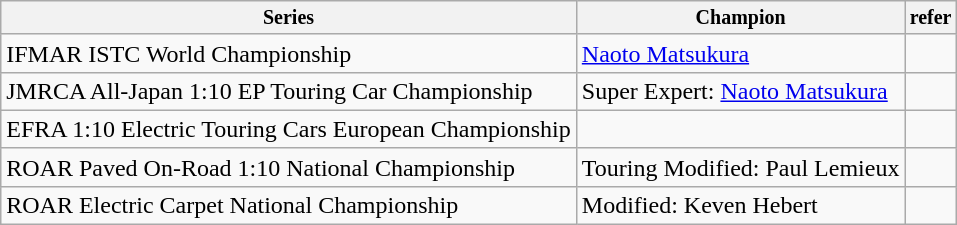<table class="wikitable">
<tr style="font-size:10pt;font-weight:bold">
<th>Series</th>
<th>Champion</th>
<th>refer</th>
</tr>
<tr>
<td>IFMAR ISTC World Championship</td>
<td> <a href='#'>Naoto Matsukura</a></td>
<td></td>
</tr>
<tr>
<td>JMRCA All-Japan 1:10 EP Touring Car Championship</td>
<td>Super Expert:  <a href='#'>Naoto Matsukura</a></td>
<td></td>
</tr>
<tr>
<td>EFRA 1:10 Electric Touring Cars European Championship</td>
<td> </td>
<td></td>
</tr>
<tr>
<td>ROAR Paved On-Road 1:10 National Championship</td>
<td>Touring Modified:  Paul Lemieux</td>
<td></td>
</tr>
<tr>
<td>ROAR Electric Carpet National Championship</td>
<td>Modified:  Keven Hebert</td>
<td></td>
</tr>
</table>
